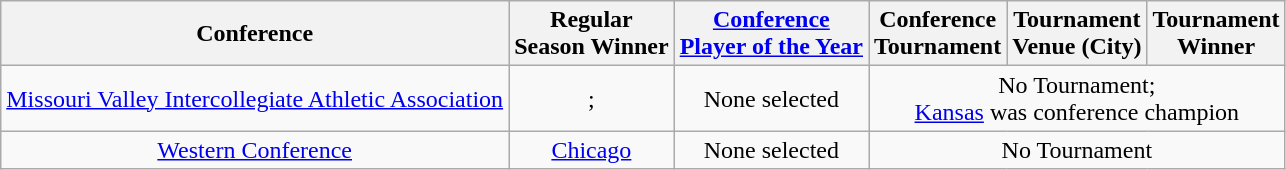<table class="wikitable" style="text-align:center;">
<tr>
<th>Conference</th>
<th>Regular <br> Season Winner</th>
<th><a href='#'>Conference <br> Player of the Year</a></th>
<th>Conference <br> Tournament</th>
<th>Tournament <br> Venue (City)</th>
<th>Tournament <br> Winner</th>
</tr>
<tr>
<td><a href='#'>Missouri Valley Intercollegiate Athletic Association</a></td>
<td>;<br></td>
<td>None selected</td>
<td colspan=3>No Tournament;<br><a href='#'>Kansas</a> was conference champion</td>
</tr>
<tr>
<td><a href='#'>Western Conference</a></td>
<td><a href='#'>Chicago</a></td>
<td>None selected</td>
<td colspan=3>No Tournament</td>
</tr>
</table>
